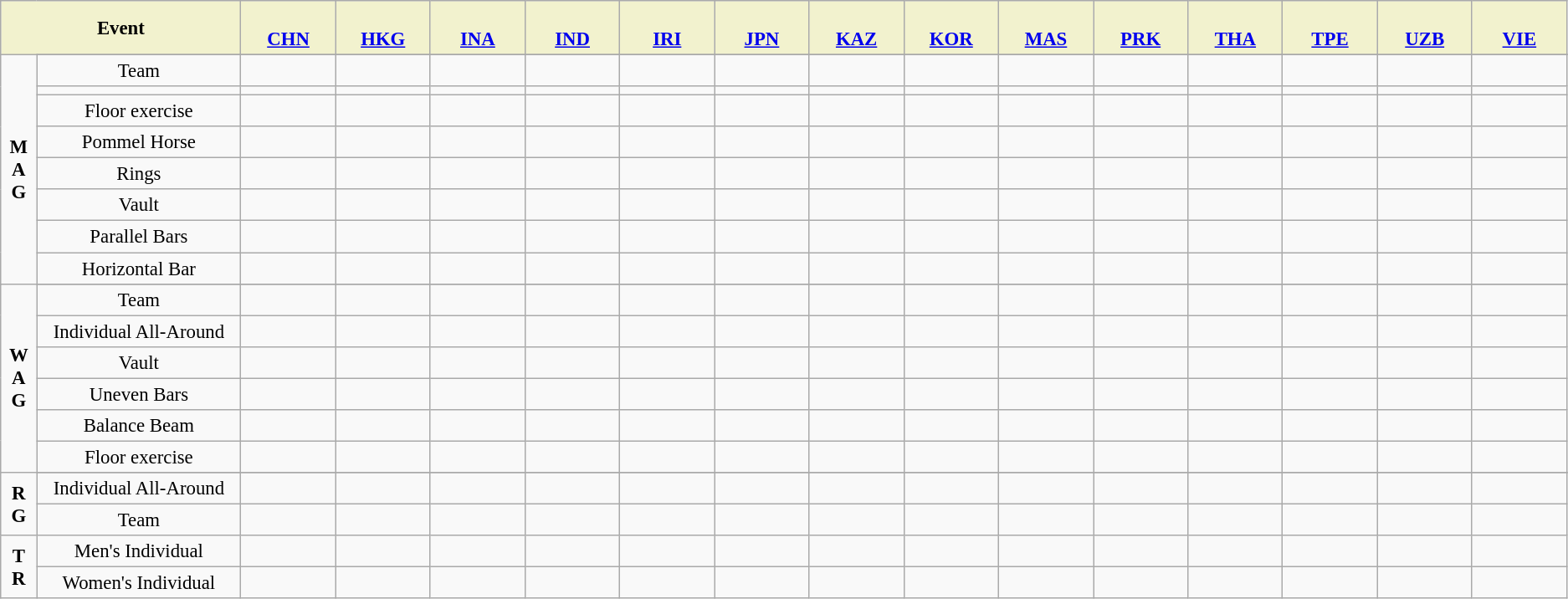<table class="wikitable" style="margin-top:0em; text-align:center; font-size:95%;">
<tr>
<th style="background-color:#f2f2ce; width:15.0em;" colspan=2>Event</th>
<th style="background-color:#f2f2ce; width:4.5em;"><br><a href='#'>CHN</a></th>
<th style="background-color:#f2f2ce; width:4.5em;"><br><a href='#'>HKG</a></th>
<th style="background-color:#f2f2ce; width:4.5em;"><br><a href='#'>INA</a></th>
<th style="background-color:#f2f2ce; width:4.5em;"><br><a href='#'>IND</a></th>
<th style="background-color:#f2f2ce; width:4.5em;"><br><a href='#'>IRI</a></th>
<th style="background-color:#f2f2ce; width:4.5em;"><br><a href='#'>JPN</a></th>
<th style="background-color:#f2f2ce; width:4.5em;"><br><a href='#'>KAZ</a></th>
<th style="background-color:#f2f2ce; width:4.5em;"><br><a href='#'>KOR</a></th>
<th style="background-color:#f2f2ce; width:4.5em;"><br><a href='#'>MAS</a></th>
<th style="background-color:#f2f2ce; width:4.5em;"><br><a href='#'>PRK</a></th>
<th style="background-color:#f2f2ce; width:4.5em;"><br><a href='#'>THA</a></th>
<th style="background-color:#f2f2ce; width:4.5em;"><br><a href='#'>TPE</a></th>
<th style="background-color:#f2f2ce; width:4.5em;"><br><a href='#'>UZB</a></th>
<th style="background-color:#f2f2ce; width:4.5em;"><br><a href='#'>VIE</a></th>
</tr>
<tr>
<td rowspan=9 border=0 cellpadding="0" cellspacing="0"><strong>M<br>A<br>G</strong></td>
</tr>
<tr>
<td>Team</td>
<td></td>
<td></td>
<td></td>
<td></td>
<td></td>
<td></td>
<td></td>
<td></td>
<td></td>
<td></td>
<td></td>
<td></td>
<td></td>
<td></td>
</tr>
<tr>
<td></td>
<td></td>
<td></td>
<td></td>
<td></td>
<td></td>
<td></td>
<td></td>
<td></td>
<td></td>
<td></td>
<td></td>
<td></td>
<td></td>
<td></td>
</tr>
<tr>
<td>Floor exercise</td>
<td></td>
<td></td>
<td></td>
<td></td>
<td></td>
<td></td>
<td></td>
<td></td>
<td></td>
<td></td>
<td></td>
<td></td>
<td></td>
<td></td>
</tr>
<tr>
<td>Pommel Horse</td>
<td></td>
<td></td>
<td></td>
<td></td>
<td></td>
<td></td>
<td></td>
<td></td>
<td></td>
<td></td>
<td></td>
<td></td>
<td></td>
<td></td>
</tr>
<tr>
<td>Rings</td>
<td></td>
<td></td>
<td></td>
<td></td>
<td></td>
<td></td>
<td></td>
<td></td>
<td></td>
<td></td>
<td></td>
<td></td>
<td></td>
<td></td>
</tr>
<tr>
<td>Vault</td>
<td></td>
<td></td>
<td></td>
<td></td>
<td></td>
<td></td>
<td></td>
<td></td>
<td></td>
<td></td>
<td></td>
<td></td>
<td></td>
<td></td>
</tr>
<tr>
<td>Parallel Bars</td>
<td></td>
<td></td>
<td></td>
<td></td>
<td></td>
<td></td>
<td></td>
<td></td>
<td></td>
<td></td>
<td></td>
<td></td>
<td></td>
<td></td>
</tr>
<tr>
<td>Horizontal Bar</td>
<td></td>
<td></td>
<td></td>
<td></td>
<td></td>
<td></td>
<td></td>
<td></td>
<td></td>
<td></td>
<td></td>
<td></td>
<td></td>
<td></td>
</tr>
<tr>
<td rowspan=7 border=0 cellpadding="0" cellspacing="0"><strong>W<br>A<br>G</strong></td>
</tr>
<tr>
<td>Team</td>
<td></td>
<td></td>
<td></td>
<td></td>
<td></td>
<td></td>
<td></td>
<td></td>
<td></td>
<td></td>
<td></td>
<td></td>
<td></td>
<td></td>
</tr>
<tr>
<td>Individual All-Around</td>
<td></td>
<td></td>
<td></td>
<td></td>
<td></td>
<td></td>
<td></td>
<td></td>
<td></td>
<td></td>
<td></td>
<td></td>
<td></td>
<td></td>
</tr>
<tr>
<td>Vault</td>
<td></td>
<td></td>
<td></td>
<td></td>
<td></td>
<td></td>
<td></td>
<td></td>
<td></td>
<td></td>
<td></td>
<td></td>
<td></td>
<td></td>
</tr>
<tr>
<td>Uneven Bars</td>
<td></td>
<td></td>
<td></td>
<td></td>
<td></td>
<td></td>
<td></td>
<td></td>
<td></td>
<td></td>
<td></td>
<td></td>
<td></td>
<td></td>
</tr>
<tr>
<td>Balance Beam</td>
<td></td>
<td></td>
<td></td>
<td></td>
<td></td>
<td></td>
<td></td>
<td></td>
<td></td>
<td></td>
<td></td>
<td></td>
<td></td>
<td></td>
</tr>
<tr>
<td>Floor exercise</td>
<td></td>
<td></td>
<td></td>
<td></td>
<td></td>
<td></td>
<td></td>
<td></td>
<td></td>
<td></td>
<td></td>
<td></td>
<td></td>
<td></td>
</tr>
<tr>
<td rowspan=3 border=0 cellpadding="0" cellspacing="0"><strong>R<br>G</strong></td>
</tr>
<tr>
<td>Individual All-Around</td>
<td></td>
<td></td>
<td></td>
<td></td>
<td></td>
<td></td>
<td></td>
<td></td>
<td></td>
<td></td>
<td></td>
<td></td>
<td></td>
<td></td>
</tr>
<tr>
<td>Team</td>
<td></td>
<td></td>
<td></td>
<td></td>
<td></td>
<td></td>
<td></td>
<td></td>
<td></td>
<td></td>
<td></td>
<td></td>
<td></td>
<td></td>
</tr>
<tr>
<td rowspan=2 border=0 cellpadding="0" cellspacing="0"><strong>T<br>R</strong></td>
<td>Men's Individual</td>
<td></td>
<td></td>
<td></td>
<td></td>
<td></td>
<td></td>
<td></td>
<td></td>
<td></td>
<td></td>
<td></td>
<td></td>
<td></td>
<td></td>
</tr>
<tr>
<td>Women's Individual</td>
<td></td>
<td></td>
<td></td>
<td></td>
<td></td>
<td></td>
<td></td>
<td></td>
<td></td>
<td></td>
<td></td>
<td></td>
<td></td>
<td></td>
</tr>
</table>
